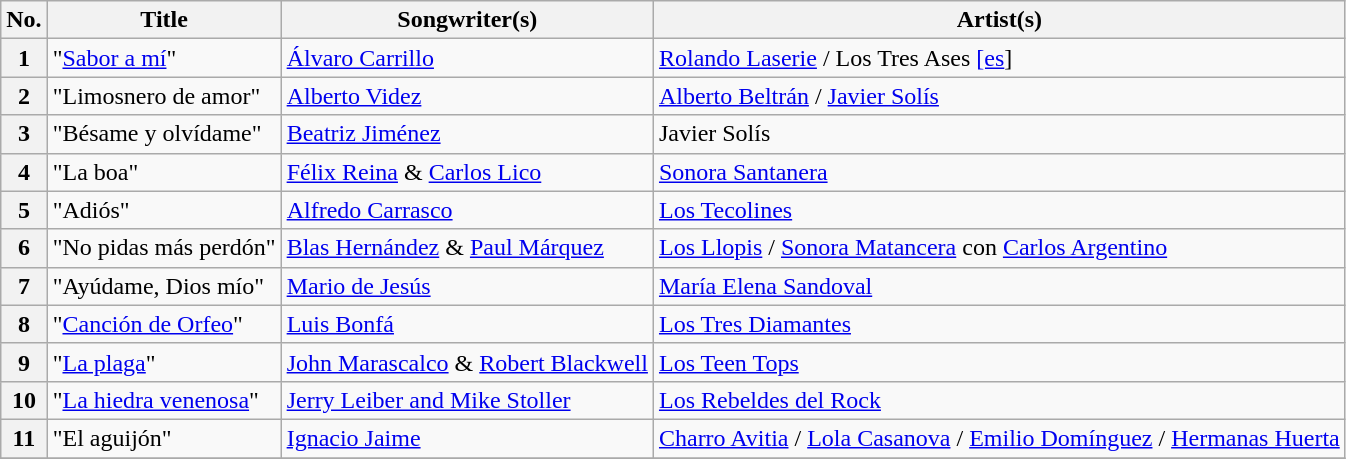<table class="wikitable sortable" style="text-align: left">
<tr>
<th scope="col">No.</th>
<th scope="col">Title</th>
<th scope="col">Songwriter(s)</th>
<th scope="col">Artist(s)</th>
</tr>
<tr>
<th scope="row">1</th>
<td>"<a href='#'>Sabor a mí</a>"</td>
<td><a href='#'>Álvaro Carrillo</a></td>
<td><a href='#'>Rolando Laserie</a> / Los Tres Ases <a href='#'>[es</a>]</td>
</tr>
<tr>
<th scope="row">2</th>
<td>"Limosnero de amor"</td>
<td><a href='#'>Alberto Videz</a></td>
<td><a href='#'>Alberto Beltrán</a> / <a href='#'>Javier Solís</a></td>
</tr>
<tr>
<th scope="row">3</th>
<td>"Bésame y olvídame"</td>
<td><a href='#'>Beatriz Jiménez</a></td>
<td>Javier Solís</td>
</tr>
<tr>
<th scope="row">4</th>
<td>"La boa"</td>
<td><a href='#'>Félix Reina</a> & <a href='#'>Carlos Lico</a></td>
<td><a href='#'>Sonora Santanera</a></td>
</tr>
<tr>
<th scope="row">5</th>
<td>"Adiós"</td>
<td><a href='#'>Alfredo Carrasco</a></td>
<td><a href='#'>Los Tecolines</a></td>
</tr>
<tr>
<th scope="row">6</th>
<td>"No pidas más perdón"</td>
<td><a href='#'>Blas Hernández</a> & <a href='#'>Paul Márquez</a></td>
<td><a href='#'>Los Llopis</a> / <a href='#'>Sonora Matancera</a> con <a href='#'>Carlos Argentino</a></td>
</tr>
<tr>
<th scope="row">7</th>
<td>"Ayúdame, Dios mío"</td>
<td><a href='#'>Mario de Jesús</a></td>
<td><a href='#'>María Elena Sandoval</a></td>
</tr>
<tr>
<th scope="row">8</th>
<td>"<a href='#'>Canción de Orfeo</a>"</td>
<td><a href='#'>Luis Bonfá</a></td>
<td><a href='#'>Los Tres Diamantes</a></td>
</tr>
<tr>
<th scope="row">9</th>
<td>"<a href='#'>La plaga</a>"</td>
<td><a href='#'>John Marascalco</a> & <a href='#'>Robert Blackwell</a></td>
<td><a href='#'>Los Teen Tops</a></td>
</tr>
<tr>
<th scope="row">10</th>
<td>"<a href='#'>La hiedra venenosa</a>"</td>
<td><a href='#'>Jerry Leiber and Mike Stoller</a></td>
<td><a href='#'>Los Rebeldes del Rock</a></td>
</tr>
<tr>
<th scope="row">11</th>
<td>"El aguijón"</td>
<td><a href='#'>Ignacio Jaime</a></td>
<td><a href='#'>Charro Avitia</a> / <a href='#'>Lola Casanova</a> / <a href='#'>Emilio Domínguez</a> / <a href='#'>Hermanas Huerta</a></td>
</tr>
<tr>
</tr>
</table>
